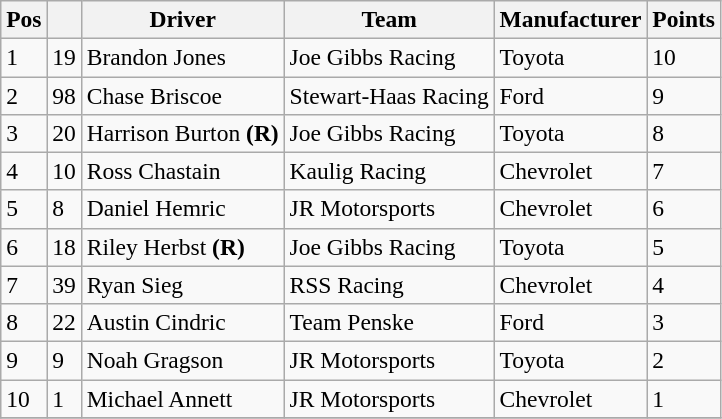<table class="wikitable" style="font-size:98%">
<tr>
<th>Pos</th>
<th></th>
<th>Driver</th>
<th>Team</th>
<th>Manufacturer</th>
<th>Points</th>
</tr>
<tr>
<td>1</td>
<td>19</td>
<td>Brandon Jones</td>
<td>Joe Gibbs Racing</td>
<td>Toyota</td>
<td>10</td>
</tr>
<tr>
<td>2</td>
<td>98</td>
<td>Chase Briscoe</td>
<td>Stewart-Haas Racing</td>
<td>Ford</td>
<td>9</td>
</tr>
<tr>
<td>3</td>
<td>20</td>
<td>Harrison Burton <strong>(R)</strong></td>
<td>Joe Gibbs Racing</td>
<td>Toyota</td>
<td>8</td>
</tr>
<tr>
<td>4</td>
<td>10</td>
<td>Ross Chastain</td>
<td>Kaulig Racing</td>
<td>Chevrolet</td>
<td>7</td>
</tr>
<tr>
<td>5</td>
<td>8</td>
<td>Daniel Hemric</td>
<td>JR Motorsports</td>
<td>Chevrolet</td>
<td>6</td>
</tr>
<tr>
<td>6</td>
<td>18</td>
<td>Riley Herbst <strong>(R)</strong></td>
<td>Joe Gibbs Racing</td>
<td>Toyota</td>
<td>5</td>
</tr>
<tr>
<td>7</td>
<td>39</td>
<td>Ryan Sieg</td>
<td>RSS Racing</td>
<td>Chevrolet</td>
<td>4</td>
</tr>
<tr>
<td>8</td>
<td>22</td>
<td>Austin Cindric</td>
<td>Team Penske</td>
<td>Ford</td>
<td>3</td>
</tr>
<tr>
<td>9</td>
<td>9</td>
<td>Noah Gragson</td>
<td>JR Motorsports</td>
<td>Toyota</td>
<td>2</td>
</tr>
<tr>
<td>10</td>
<td>1</td>
<td>Michael Annett</td>
<td>JR Motorsports</td>
<td>Chevrolet</td>
<td>1</td>
</tr>
<tr>
</tr>
</table>
